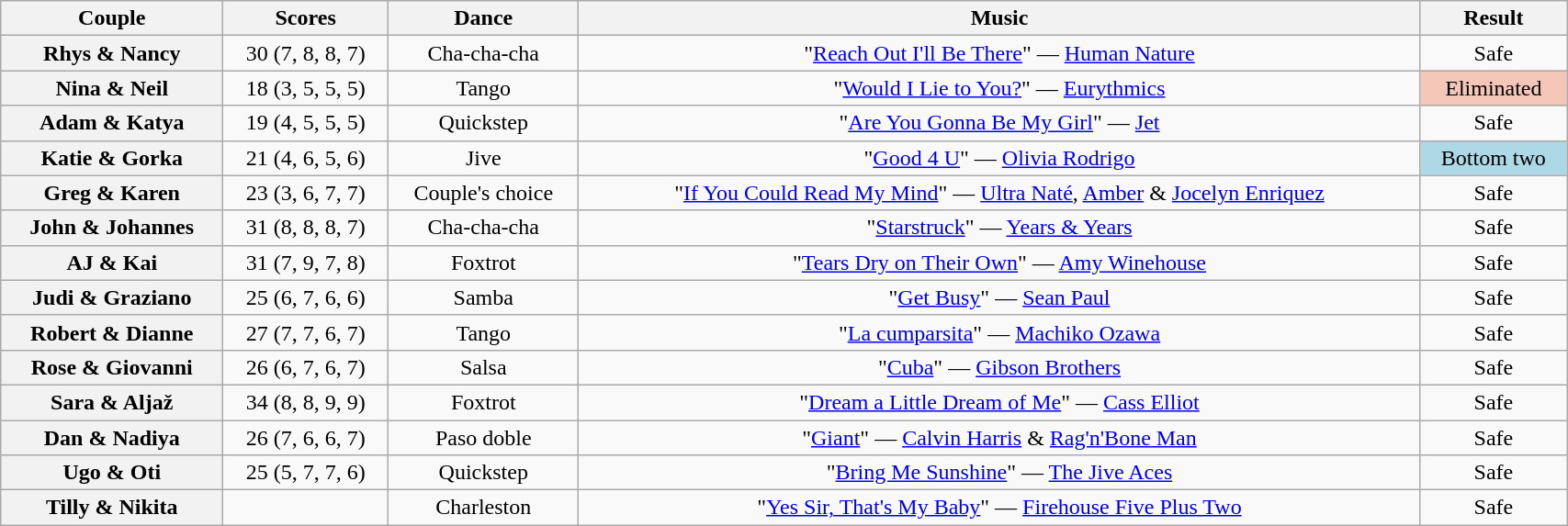<table class="wikitable sortable" style="text-align:center; width: 90%">
<tr>
<th scope="col">Couple</th>
<th scope="col">Scores</th>
<th scope="col" class="unsortable">Dance</th>
<th scope="col" class="unsortable">Music</th>
<th scope="col" class="unsortable">Result</th>
</tr>
<tr>
<th scope="row">Rhys & Nancy</th>
<td>30 (7, 8, 8, 7)</td>
<td>Cha-cha-cha</td>
<td>"<a href='#'>Reach Out I'll Be There</a>" — <a href='#'>Human Nature</a></td>
<td>Safe</td>
</tr>
<tr>
<th scope="row">Nina & Neil</th>
<td>18 (3, 5, 5, 5)</td>
<td>Tango</td>
<td>"<a href='#'>Would I Lie to You?</a>" — <a href='#'>Eurythmics</a></td>
<td bgcolor="f4c7b8">Eliminated</td>
</tr>
<tr>
<th scope="row">Adam & Katya</th>
<td>19 (4, 5, 5, 5)</td>
<td>Quickstep</td>
<td>"<a href='#'>Are You Gonna Be My Girl</a>" — <a href='#'>Jet</a></td>
<td>Safe</td>
</tr>
<tr>
<th scope="row">Katie & Gorka</th>
<td>21 (4, 6, 5, 6)</td>
<td>Jive</td>
<td>"<a href='#'>Good 4 U</a>" — <a href='#'>Olivia Rodrigo</a></td>
<td bgcolor="lightblue">Bottom two</td>
</tr>
<tr>
<th scope="row">Greg & Karen</th>
<td>23 (3, 6, 7, 7)</td>
<td>Couple's choice</td>
<td>"<a href='#'>If You Could Read My Mind</a>" — <a href='#'>Ultra Naté</a>, <a href='#'>Amber</a> & <a href='#'>Jocelyn Enriquez</a></td>
<td>Safe</td>
</tr>
<tr>
<th scope="row">John & Johannes</th>
<td>31 (8, 8, 8, 7)</td>
<td>Cha-cha-cha</td>
<td>"<a href='#'>Starstruck</a>" — <a href='#'>Years & Years</a></td>
<td>Safe</td>
</tr>
<tr>
<th scope="row">AJ & Kai</th>
<td>31 (7, 9, 7, 8)</td>
<td>Foxtrot</td>
<td>"<a href='#'>Tears Dry on Their Own</a>" — <a href='#'>Amy Winehouse</a></td>
<td>Safe</td>
</tr>
<tr>
<th scope="row">Judi & Graziano</th>
<td>25 (6, 7, 6, 6)</td>
<td>Samba</td>
<td>"<a href='#'>Get Busy</a>" — <a href='#'>Sean Paul</a></td>
<td>Safe</td>
</tr>
<tr>
<th scope="row">Robert & Dianne</th>
<td>27 (7, 7, 6, 7)</td>
<td>Tango</td>
<td>"<a href='#'>La cumparsita</a>" — <a href='#'>Machiko Ozawa</a></td>
<td>Safe</td>
</tr>
<tr>
<th scope="row">Rose & Giovanni</th>
<td>26 (6, 7, 6, 7)</td>
<td>Salsa</td>
<td>"<a href='#'>Cuba</a>" — <a href='#'>Gibson Brothers</a></td>
<td>Safe</td>
</tr>
<tr>
<th scope="row">Sara & Aljaž</th>
<td>34 (8, 8, 9, 9)</td>
<td>Foxtrot</td>
<td>"<a href='#'>Dream a Little Dream of Me</a>" — <a href='#'>Cass Elliot</a></td>
<td>Safe</td>
</tr>
<tr>
<th scope="row">Dan & Nadiya</th>
<td>26 (7, 6, 6, 7)</td>
<td>Paso doble</td>
<td>"<a href='#'>Giant</a>" — <a href='#'>Calvin Harris</a> & <a href='#'>Rag'n'Bone Man</a></td>
<td>Safe</td>
</tr>
<tr>
<th scope="row">Ugo & Oti</th>
<td>25 (5, 7, 7, 6)</td>
<td>Quickstep</td>
<td>"<a href='#'>Bring Me Sunshine</a>" — <a href='#'>The Jive Aces</a></td>
<td>Safe</td>
</tr>
<tr>
<th scope="row">Tilly & Nikita</th>
<td></td>
<td>Charleston</td>
<td>"<a href='#'>Yes Sir, That's My Baby</a>" — <a href='#'>Firehouse Five Plus Two</a></td>
<td>Safe</td>
</tr>
</table>
